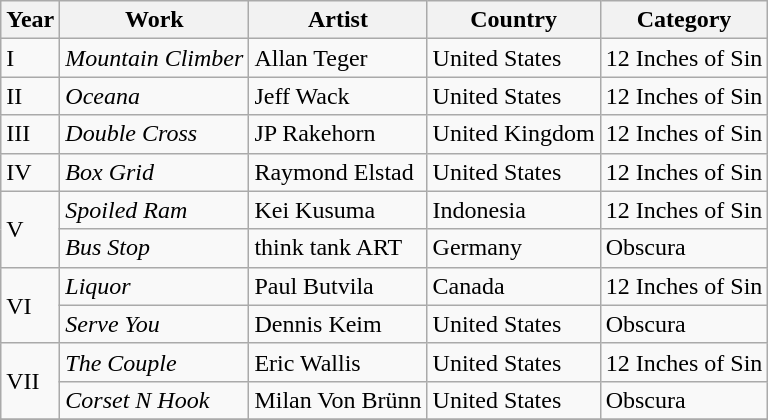<table class="wikitable plainrowheaders sortable" style="margin-right: 0;">
<tr>
<th scope="col">Year</th>
<th scope="col">Work</th>
<th scope="col">Artist</th>
<th scope="col">Country</th>
<th scope="col">Category</th>
</tr>
<tr>
<td>I</td>
<td><em>Mountain Climber</em></td>
<td>Allan Teger</td>
<td>United States</td>
<td>12 Inches of Sin</td>
</tr>
<tr>
<td>II</td>
<td><em>Oceana</em></td>
<td>Jeff Wack</td>
<td>United States</td>
<td>12 Inches of Sin</td>
</tr>
<tr>
<td>III</td>
<td><em>Double Cross</em></td>
<td>JP Rakehorn</td>
<td>United Kingdom</td>
<td>12 Inches of Sin</td>
</tr>
<tr>
<td>IV</td>
<td><em>Box Grid</em></td>
<td>Raymond Elstad</td>
<td>United States</td>
<td>12 Inches of Sin</td>
</tr>
<tr>
<td rowspan="2">V</td>
<td><em>Spoiled Ram</em></td>
<td>Kei Kusuma</td>
<td>Indonesia</td>
<td>12 Inches of Sin</td>
</tr>
<tr>
<td><em>Bus Stop</em></td>
<td>think tank ART</td>
<td>Germany</td>
<td>Obscura</td>
</tr>
<tr>
<td rowspan="2">VI</td>
<td><em>Liquor</em></td>
<td>Paul Butvila</td>
<td>Canada</td>
<td>12 Inches of Sin</td>
</tr>
<tr>
<td><em>Serve You</em></td>
<td>Dennis Keim</td>
<td>United States</td>
<td>Obscura</td>
</tr>
<tr>
<td rowspan="2">VII</td>
<td><em>The Couple</em></td>
<td>Eric Wallis</td>
<td>United States</td>
<td>12 Inches of Sin</td>
</tr>
<tr>
<td><em>Corset N Hook</em></td>
<td>Milan Von Brünn</td>
<td>United States</td>
<td>Obscura</td>
</tr>
<tr>
</tr>
</table>
